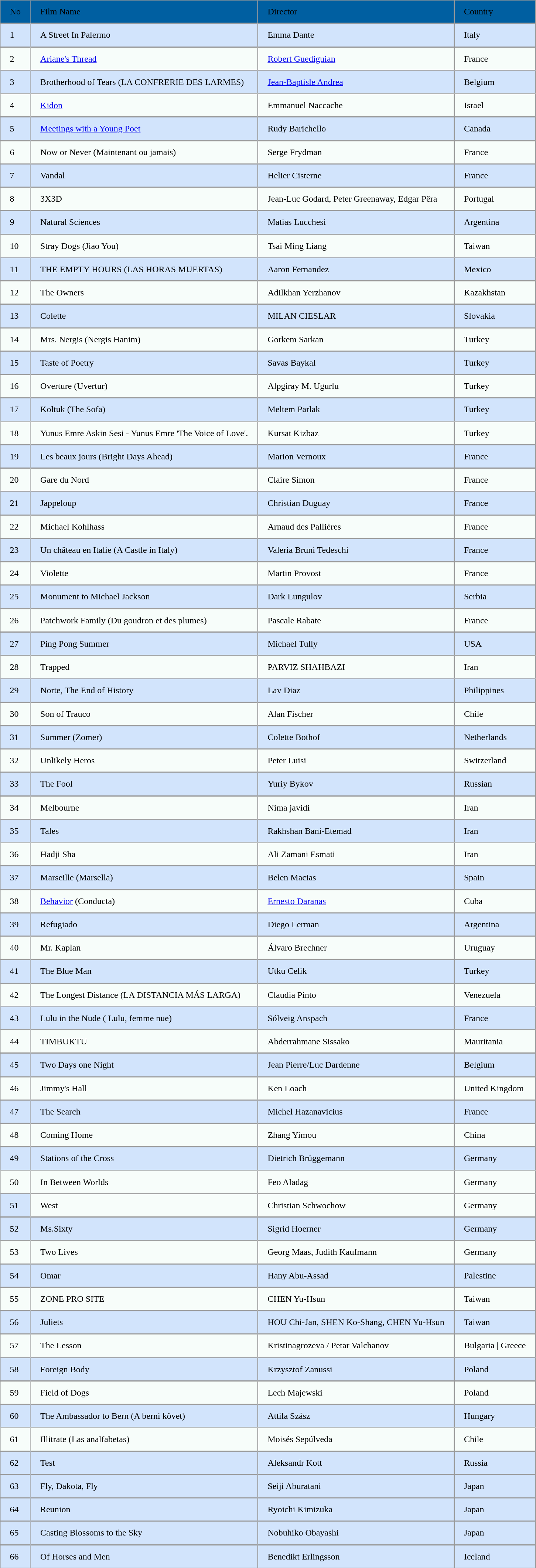<table style="border-spacing:0;">
<tr>
<td style="background-color:#005fa1;border:0.05pt solid #999999;padding-top:0.116in;padding-bottom:0.116in;padding-left:0.1743in;padding-right:0.1743in;"><div>No</div></td>
<td style="background-color:#005fa1;border:0.05pt solid #999999;padding-top:0.116in;padding-bottom:0.116in;padding-left:0.1743in;padding-right:0.1743in;">Film Name</td>
<td style="background-color:#005fa1;border:0.05pt solid #999999;padding-top:0.116in;padding-bottom:0.116in;padding-left:0.1743in;padding-right:0.1743in;">Director</td>
<td style="background-color:#005fa1;border:0.05pt solid #999999;padding-top:0.116in;padding-bottom:0.116in;padding-left:0.1743in;padding-right:0.1743in;">Country</td>
</tr>
<tr>
<td style="background-color:#d2e4fc;border:0.05pt solid #999999;padding-top:0.116in;padding-bottom:0.116in;padding-left:0.1743in;padding-right:0.1743in;"><div>1</div></td>
<td style="background-color:#d2e4fc;border:0.05pt solid #999999;padding-top:0.116in;padding-bottom:0.116in;padding-left:0.1743in;padding-right:0.1743in;">A Street In Palermo</td>
<td style="background-color:#d2e4fc;border:0.05pt solid #999999;padding-top:0.116in;padding-bottom:0.116in;padding-left:0.1743in;padding-right:0.1743in;">Emma Dante</td>
<td style="background-color:#d2e4fc;border:0.05pt solid #999999;padding-top:0.116in;padding-bottom:0.116in;padding-left:0.1743in;padding-right:0.1743in;">Italy</td>
</tr>
<tr>
<td style="background-color:#f7fdfa;border:0.05pt solid #999999;padding-top:0.116in;padding-bottom:0.116in;padding-left:0.1743in;padding-right:0.1743in;"><div>2</div></td>
<td style="background-color:#f7fdfa;border:0.05pt solid #999999;padding-top:0.116in;padding-bottom:0.116in;padding-left:0.1743in;padding-right:0.1743in;"><a href='#'>Ariane's Thread</a></td>
<td style="background-color:#f7fdfa;border:0.05pt solid #999999;padding-top:0.116in;padding-bottom:0.116in;padding-left:0.1743in;padding-right:0.1743in;"><a href='#'>Robert Guediguian</a></td>
<td style="background-color:#f7fdfa;border:0.05pt solid #999999;padding-top:0.116in;padding-bottom:0.116in;padding-left:0.1743in;padding-right:0.1743in;">France</td>
</tr>
<tr>
<td style="background-color:#d2e4fc;border:0.05pt solid #999999;padding-top:0.116in;padding-bottom:0.116in;padding-left:0.1743in;padding-right:0.1743in;"><div>3</div></td>
<td style="background-color:#d2e4fc;border:0.05pt solid #999999;padding-top:0.116in;padding-bottom:0.116in;padding-left:0.1743in;padding-right:0.1743in;">Brotherhood of Tears (LA CONFRERIE DES LARMES)</td>
<td style="background-color:#d2e4fc;border:0.05pt solid #999999;padding-top:0.116in;padding-bottom:0.116in;padding-left:0.1743in;padding-right:0.1743in;"><a href='#'>Jean-Baptisle Andrea</a></td>
<td style="background-color:#d2e4fc;border:0.05pt solid #999999;padding-top:0.116in;padding-bottom:0.116in;padding-left:0.1743in;padding-right:0.1743in;">Belgium</td>
</tr>
<tr>
<td style="background-color:#f7fdfa;border:0.05pt solid #999999;padding-top:0.116in;padding-bottom:0.116in;padding-left:0.1743in;padding-right:0.1743in;"><div>4</div></td>
<td style="background-color:#f7fdfa;border:0.05pt solid #999999;padding-top:0.116in;padding-bottom:0.116in;padding-left:0.1743in;padding-right:0.1743in;"><a href='#'>Kidon</a></td>
<td style="background-color:#f7fdfa;border:0.05pt solid #999999;padding-top:0.116in;padding-bottom:0.116in;padding-left:0.1743in;padding-right:0.1743in;">Emmanuel Naccache</td>
<td style="background-color:#f7fdfa;border:0.05pt solid #999999;padding-top:0.116in;padding-bottom:0.116in;padding-left:0.1743in;padding-right:0.1743in;">Israel</td>
</tr>
<tr>
<td style="background-color:#d2e4fc;border:0.05pt solid #999999;padding-top:0.116in;padding-bottom:0.116in;padding-left:0.1743in;padding-right:0.1743in;"><div>5</div></td>
<td style="background-color:#d2e4fc;border:0.05pt solid #999999;padding-top:0.116in;padding-bottom:0.116in;padding-left:0.1743in;padding-right:0.1743in;"><a href='#'>Meetings with a Young Poet</a></td>
<td style="background-color:#d2e4fc;border:0.05pt solid #999999;padding-top:0.116in;padding-bottom:0.116in;padding-left:0.1743in;padding-right:0.1743in;">Rudy Barichello</td>
<td style="background-color:#d2e4fc;border:0.05pt solid #999999;padding-top:0.116in;padding-bottom:0.116in;padding-left:0.1743in;padding-right:0.1743in;">Canada</td>
</tr>
<tr>
<td style="background-color:#f7fdfa;border:0.05pt solid #999999;padding-top:0.116in;padding-bottom:0.116in;padding-left:0.1743in;padding-right:0.1743in;"><div>6</div></td>
<td style="background-color:#f7fdfa;border:0.05pt solid #999999;padding-top:0.116in;padding-bottom:0.116in;padding-left:0.1743in;padding-right:0.1743in;">Now or Never (Maintenant ou jamais)</td>
<td style="background-color:#f7fdfa;border:0.05pt solid #999999;padding-top:0.116in;padding-bottom:0.116in;padding-left:0.1743in;padding-right:0.1743in;">Serge Frydman</td>
<td style="background-color:#f7fdfa;border:0.05pt solid #999999;padding-top:0.116in;padding-bottom:0.116in;padding-left:0.1743in;padding-right:0.1743in;">France</td>
</tr>
<tr>
<td style="background-color:#d2e4fc;border:0.05pt solid #999999;padding-top:0.116in;padding-bottom:0.116in;padding-left:0.1743in;padding-right:0.1743in;"><div>7</div></td>
<td style="background-color:#d2e4fc;border:0.05pt solid #999999;padding-top:0.116in;padding-bottom:0.116in;padding-left:0.1743in;padding-right:0.1743in;">Vandal</td>
<td style="background-color:#d2e4fc;border:0.05pt solid #999999;padding-top:0.116in;padding-bottom:0.116in;padding-left:0.1743in;padding-right:0.1743in;">Helier Cisterne</td>
<td style="background-color:#d2e4fc;border:0.05pt solid #999999;padding-top:0.116in;padding-bottom:0.116in;padding-left:0.1743in;padding-right:0.1743in;">France</td>
</tr>
<tr>
<td style="background-color:#f7fdfa;border:0.05pt solid #999999;padding-top:0.116in;padding-bottom:0.116in;padding-left:0.1743in;padding-right:0.1743in;"><div>8</div></td>
<td style="background-color:#f7fdfa;border:0.05pt solid #999999;padding-top:0.116in;padding-bottom:0.116in;padding-left:0.1743in;padding-right:0.1743in;">3X3D</td>
<td style="background-color:#f7fdfa;border:0.05pt solid #999999;padding-top:0.116in;padding-bottom:0.116in;padding-left:0.1743in;padding-right:0.1743in;">Jean-Luc Godard, Peter Greenaway, Edgar Pêra</td>
<td style="background-color:#f7fdfa;border:0.05pt solid #999999;padding-top:0.116in;padding-bottom:0.116in;padding-left:0.1743in;padding-right:0.1743in;">Portugal</td>
</tr>
<tr>
<td style="background-color:#d2e4fc;border:0.05pt solid #999999;padding-top:0.116in;padding-bottom:0.116in;padding-left:0.1743in;padding-right:0.1743in;"><div>9</div></td>
<td style="background-color:#d2e4fc;border:0.05pt solid #999999;padding-top:0.116in;padding-bottom:0.116in;padding-left:0.1743in;padding-right:0.1743in;">Natural Sciences</td>
<td style="background-color:#d2e4fc;border:0.05pt solid #999999;padding-top:0.116in;padding-bottom:0.116in;padding-left:0.1743in;padding-right:0.1743in;">Matias Lucchesi</td>
<td style="background-color:#d2e4fc;border:0.05pt solid #999999;padding-top:0.116in;padding-bottom:0.116in;padding-left:0.1743in;padding-right:0.1743in;">Argentina</td>
</tr>
<tr>
<td style="background-color:#f7fdfa;border:0.05pt solid #999999;padding-top:0.116in;padding-bottom:0.116in;padding-left:0.1743in;padding-right:0.1743in;"><div>10</div></td>
<td style="background-color:#f7fdfa;border:0.05pt solid #999999;padding-top:0.116in;padding-bottom:0.116in;padding-left:0.1743in;padding-right:0.1743in;">Stray Dogs (Jiao You)</td>
<td style="background-color:#f7fdfa;border:0.05pt solid #999999;padding-top:0.116in;padding-bottom:0.116in;padding-left:0.1743in;padding-right:0.1743in;">Tsai Ming Liang</td>
<td style="background-color:#f7fdfa;border:0.05pt solid #999999;padding-top:0.116in;padding-bottom:0.116in;padding-left:0.1743in;padding-right:0.1743in;">Taiwan</td>
</tr>
<tr>
<td style="background-color:#d2e4fc;border:0.05pt solid #999999;padding-top:0.116in;padding-bottom:0.116in;padding-left:0.1743in;padding-right:0.1743in;"><div>11</div></td>
<td style="background-color:#d2e4fc;border:0.05pt solid #999999;padding-top:0.116in;padding-bottom:0.116in;padding-left:0.1743in;padding-right:0.1743in;">THE EMPTY HOURS (LAS HORAS MUERTAS)</td>
<td style="background-color:#d2e4fc;border:0.05pt solid #999999;padding-top:0.116in;padding-bottom:0.116in;padding-left:0.1743in;padding-right:0.1743in;">Aaron Fernandez</td>
<td style="background-color:#d2e4fc;border:0.05pt solid #999999;padding-top:0.116in;padding-bottom:0.116in;padding-left:0.1743in;padding-right:0.1743in;">Mexico</td>
</tr>
<tr>
<td style="background-color:#f7fdfa;border:0.05pt solid #999999;padding-top:0.116in;padding-bottom:0.116in;padding-left:0.1743in;padding-right:0.1743in;"><div>12</div></td>
<td style="background-color:#f7fdfa;border:0.05pt solid #999999;padding-top:0.116in;padding-bottom:0.116in;padding-left:0.1743in;padding-right:0.1743in;">The Owners</td>
<td style="background-color:#f7fdfa;border:0.05pt solid #999999;padding-top:0.116in;padding-bottom:0.116in;padding-left:0.1743in;padding-right:0.1743in;">Adilkhan Yerzhanov</td>
<td style="background-color:#f7fdfa;border:0.05pt solid #999999;padding-top:0.116in;padding-bottom:0.116in;padding-left:0.1743in;padding-right:0.1743in;">Kazakhstan</td>
</tr>
<tr>
<td style="background-color:#d2e4fc;border:0.05pt solid #999999;padding-top:0.116in;padding-bottom:0.116in;padding-left:0.1743in;padding-right:0.1743in;"><div>13</div></td>
<td style="background-color:#d2e4fc;border:0.05pt solid #999999;padding-top:0.116in;padding-bottom:0.116in;padding-left:0.1743in;padding-right:0.1743in;">Colette</td>
<td style="background-color:#d2e4fc;border:0.05pt solid #999999;padding-top:0.116in;padding-bottom:0.116in;padding-left:0.1743in;padding-right:0.1743in;">MILAN CIESLAR</td>
<td style="background-color:#d2e4fc;border:0.05pt solid #999999;padding-top:0.116in;padding-bottom:0.116in;padding-left:0.1743in;padding-right:0.1743in;">Slovakia</td>
</tr>
<tr>
<td style="background-color:#f7fdfa;border:0.05pt solid #999999;padding-top:0.116in;padding-bottom:0.116in;padding-left:0.1743in;padding-right:0.1743in;"><div>14</div></td>
<td style="background-color:#f7fdfa;border:0.05pt solid #999999;padding-top:0.116in;padding-bottom:0.116in;padding-left:0.1743in;padding-right:0.1743in;">Mrs. Nergis (Nergis Hanim)</td>
<td style="background-color:#f7fdfa;border:0.05pt solid #999999;padding-top:0.116in;padding-bottom:0.116in;padding-left:0.1743in;padding-right:0.1743in;">Gorkem Sarkan</td>
<td style="background-color:#f7fdfa;border:0.05pt solid #999999;padding-top:0.116in;padding-bottom:0.116in;padding-left:0.1743in;padding-right:0.1743in;">Turkey</td>
</tr>
<tr>
<td style="background-color:#d2e4fc;border:0.05pt solid #999999;padding-top:0.116in;padding-bottom:0.116in;padding-left:0.1743in;padding-right:0.1743in;"><div>15</div></td>
<td style="background-color:#d2e4fc;border:0.05pt solid #999999;padding-top:0.116in;padding-bottom:0.116in;padding-left:0.1743in;padding-right:0.1743in;">Taste of Poetry</td>
<td style="background-color:#d2e4fc;border:0.05pt solid #999999;padding-top:0.116in;padding-bottom:0.116in;padding-left:0.1743in;padding-right:0.1743in;">Savas Baykal</td>
<td style="background-color:#d2e4fc;border:0.05pt solid #999999;padding-top:0.116in;padding-bottom:0.116in;padding-left:0.1743in;padding-right:0.1743in;">Turkey</td>
</tr>
<tr>
<td style="background-color:#f7fdfa;border:0.05pt solid #999999;padding-top:0.116in;padding-bottom:0.116in;padding-left:0.1743in;padding-right:0.1743in;"><div>16</div></td>
<td style="background-color:#f7fdfa;border:0.05pt solid #999999;padding-top:0.116in;padding-bottom:0.116in;padding-left:0.1743in;padding-right:0.1743in;">Overture (Uvertur)</td>
<td style="background-color:#f7fdfa;border:0.05pt solid #999999;padding-top:0.116in;padding-bottom:0.116in;padding-left:0.1743in;padding-right:0.1743in;">Alpgiray M. Ugurlu</td>
<td style="background-color:#f7fdfa;border:0.05pt solid #999999;padding-top:0.116in;padding-bottom:0.116in;padding-left:0.1743in;padding-right:0.1743in;">Turkey</td>
</tr>
<tr>
<td style="background-color:#d2e4fc;border:0.05pt solid #999999;padding-top:0.116in;padding-bottom:0.116in;padding-left:0.1743in;padding-right:0.1743in;"><div>17</div></td>
<td style="background-color:#d2e4fc;border:0.05pt solid #999999;padding-top:0.116in;padding-bottom:0.116in;padding-left:0.1743in;padding-right:0.1743in;">Koltuk (The Sofa)</td>
<td style="background-color:#d2e4fc;border:0.05pt solid #999999;padding-top:0.116in;padding-bottom:0.116in;padding-left:0.1743in;padding-right:0.1743in;">Meltem Parlak</td>
<td style="background-color:#d2e4fc;border:0.05pt solid #999999;padding-top:0.116in;padding-bottom:0.116in;padding-left:0.1743in;padding-right:0.1743in;">Turkey</td>
</tr>
<tr>
<td style="background-color:#f7fdfa;border:0.05pt solid #999999;padding-top:0.116in;padding-bottom:0.116in;padding-left:0.1743in;padding-right:0.1743in;"><div>18</div></td>
<td style="background-color:#f7fdfa;border:0.05pt solid #999999;padding-top:0.116in;padding-bottom:0.116in;padding-left:0.1743in;padding-right:0.1743in;">Yunus Emre Askin Sesi - Yunus Emre 'The Voice of Love'.</td>
<td style="background-color:#f7fdfa;border:0.05pt solid #999999;padding-top:0.116in;padding-bottom:0.116in;padding-left:0.1743in;padding-right:0.1743in;">Kursat Kizbaz</td>
<td style="background-color:#f7fdfa;border:0.05pt solid #999999;padding-top:0.116in;padding-bottom:0.116in;padding-left:0.1743in;padding-right:0.1743in;">Turkey</td>
</tr>
<tr>
<td style="background-color:#d2e4fc;border:0.05pt solid #999999;padding-top:0.116in;padding-bottom:0.116in;padding-left:0.1743in;padding-right:0.1743in;"><div>19</div></td>
<td style="background-color:#d2e4fc;border:0.05pt solid #999999;padding-top:0.116in;padding-bottom:0.116in;padding-left:0.1743in;padding-right:0.1743in;">Les beaux jours (Bright Days Ahead)</td>
<td style="background-color:#d2e4fc;border:0.05pt solid #999999;padding-top:0.116in;padding-bottom:0.116in;padding-left:0.1743in;padding-right:0.1743in;">Marion Vernoux</td>
<td style="background-color:#d2e4fc;border:0.05pt solid #999999;padding-top:0.116in;padding-bottom:0.116in;padding-left:0.1743in;padding-right:0.1743in;">France</td>
</tr>
<tr>
<td style="background-color:#f7fdfa;border:0.05pt solid #999999;padding-top:0.116in;padding-bottom:0.116in;padding-left:0.1743in;padding-right:0.1743in;"><div>20</div></td>
<td style="background-color:#f7fdfa;border:0.05pt solid #999999;padding-top:0.116in;padding-bottom:0.116in;padding-left:0.1743in;padding-right:0.1743in;">Gare du Nord</td>
<td style="background-color:#f7fdfa;border:0.05pt solid #999999;padding-top:0.116in;padding-bottom:0.116in;padding-left:0.1743in;padding-right:0.1743in;">Claire Simon</td>
<td style="background-color:#f7fdfa;border:0.05pt solid #999999;padding-top:0.116in;padding-bottom:0.116in;padding-left:0.1743in;padding-right:0.1743in;">France</td>
</tr>
<tr>
<td style="background-color:#d2e4fc;border:0.05pt solid #999999;padding-top:0.116in;padding-bottom:0.116in;padding-left:0.1743in;padding-right:0.1743in;"><div>21</div></td>
<td style="background-color:#d2e4fc;border:0.05pt solid #999999;padding-top:0.116in;padding-bottom:0.116in;padding-left:0.1743in;padding-right:0.1743in;">Jappeloup</td>
<td style="background-color:#d2e4fc;border:0.05pt solid #999999;padding-top:0.116in;padding-bottom:0.116in;padding-left:0.1743in;padding-right:0.1743in;">Christian Duguay</td>
<td style="background-color:#d2e4fc;border:0.05pt solid #999999;padding-top:0.116in;padding-bottom:0.116in;padding-left:0.1743in;padding-right:0.1743in;">France</td>
</tr>
<tr>
<td style="background-color:#f7fdfa;border:0.05pt solid #999999;padding-top:0.116in;padding-bottom:0.116in;padding-left:0.1743in;padding-right:0.1743in;"><div>22</div></td>
<td style="background-color:#f7fdfa;border:0.05pt solid #999999;padding-top:0.116in;padding-bottom:0.116in;padding-left:0.1743in;padding-right:0.1743in;">Michael Kohlhass</td>
<td style="background-color:#f7fdfa;border:0.05pt solid #999999;padding-top:0.116in;padding-bottom:0.116in;padding-left:0.1743in;padding-right:0.1743in;">Arnaud des Pallières</td>
<td style="background-color:#f7fdfa;border:0.05pt solid #999999;padding-top:0.116in;padding-bottom:0.116in;padding-left:0.1743in;padding-right:0.1743in;">France</td>
</tr>
<tr>
<td style="background-color:#d2e4fc;border:0.05pt solid #999999;padding-top:0.116in;padding-bottom:0.116in;padding-left:0.1743in;padding-right:0.1743in;"><div>23</div></td>
<td style="background-color:#d2e4fc;border:0.05pt solid #999999;padding-top:0.116in;padding-bottom:0.116in;padding-left:0.1743in;padding-right:0.1743in;">Un château en Italie (A Castle in Italy)</td>
<td style="background-color:#d2e4fc;border:0.05pt solid #999999;padding-top:0.116in;padding-bottom:0.116in;padding-left:0.1743in;padding-right:0.1743in;">Valeria Bruni Tedeschi</td>
<td style="background-color:#d2e4fc;border:0.05pt solid #999999;padding-top:0.116in;padding-bottom:0.116in;padding-left:0.1743in;padding-right:0.1743in;">France</td>
</tr>
<tr>
<td style="background-color:#f7fdfa;border:0.05pt solid #999999;padding-top:0.116in;padding-bottom:0.116in;padding-left:0.1743in;padding-right:0.1743in;"><div>24</div></td>
<td style="background-color:#f7fdfa;border:0.05pt solid #999999;padding-top:0.116in;padding-bottom:0.116in;padding-left:0.1743in;padding-right:0.1743in;">Violette</td>
<td style="background-color:#f7fdfa;border:0.05pt solid #999999;padding-top:0.116in;padding-bottom:0.116in;padding-left:0.1743in;padding-right:0.1743in;">Martin Provost</td>
<td style="background-color:#f7fdfa;border:0.05pt solid #999999;padding-top:0.116in;padding-bottom:0.116in;padding-left:0.1743in;padding-right:0.1743in;">France</td>
</tr>
<tr>
<td style="background-color:#d2e4fc;border:0.05pt solid #999999;padding-top:0.116in;padding-bottom:0.116in;padding-left:0.1743in;padding-right:0.1743in;"><div>25</div></td>
<td style="background-color:#d2e4fc;border:0.05pt solid #999999;padding-top:0.116in;padding-bottom:0.116in;padding-left:0.1743in;padding-right:0.1743in;">Monument to Michael Jackson</td>
<td style="background-color:#d2e4fc;border:0.05pt solid #999999;padding-top:0.116in;padding-bottom:0.116in;padding-left:0.1743in;padding-right:0.1743in;">Dark Lungulov</td>
<td style="background-color:#d2e4fc;border:0.05pt solid #999999;padding-top:0.116in;padding-bottom:0.116in;padding-left:0.1743in;padding-right:0.1743in;">Serbia</td>
</tr>
<tr>
<td style="background-color:#f7fdfa;border:0.05pt solid #999999;padding-top:0.116in;padding-bottom:0.116in;padding-left:0.1743in;padding-right:0.1743in;"><div>26</div></td>
<td style="background-color:#f7fdfa;border:0.05pt solid #999999;padding-top:0.116in;padding-bottom:0.116in;padding-left:0.1743in;padding-right:0.1743in;">Patchwork Family (Du goudron et des plumes)</td>
<td style="background-color:#f7fdfa;border:0.05pt solid #999999;padding-top:0.116in;padding-bottom:0.116in;padding-left:0.1743in;padding-right:0.1743in;">Pascale Rabate</td>
<td style="background-color:#f7fdfa;border:0.05pt solid #999999;padding-top:0.116in;padding-bottom:0.116in;padding-left:0.1743in;padding-right:0.1743in;">France</td>
</tr>
<tr>
<td style="background-color:#d2e4fc;border:0.05pt solid #999999;padding-top:0.116in;padding-bottom:0.116in;padding-left:0.1743in;padding-right:0.1743in;"><div>27</div></td>
<td style="background-color:#d2e4fc;border:0.05pt solid #999999;padding-top:0.116in;padding-bottom:0.116in;padding-left:0.1743in;padding-right:0.1743in;">Ping Pong Summer</td>
<td style="background-color:#d2e4fc;border:0.05pt solid #999999;padding-top:0.116in;padding-bottom:0.116in;padding-left:0.1743in;padding-right:0.1743in;">Michael Tully</td>
<td style="background-color:#d2e4fc;border:0.05pt solid #999999;padding-top:0.116in;padding-bottom:0.116in;padding-left:0.1743in;padding-right:0.1743in;">USA</td>
</tr>
<tr>
<td style="background-color:#f7fdfa;border:0.05pt solid #999999;padding-top:0.116in;padding-bottom:0.116in;padding-left:0.1743in;padding-right:0.1743in;"><div>28</div></td>
<td style="background-color:#f7fdfa;border:0.05pt solid #999999;padding-top:0.116in;padding-bottom:0.116in;padding-left:0.1743in;padding-right:0.1743in;">Trapped</td>
<td style="background-color:#f7fdfa;border:0.05pt solid #999999;padding-top:0.116in;padding-bottom:0.116in;padding-left:0.1743in;padding-right:0.1743in;">PARVIZ SHAHBAZI</td>
<td style="background-color:#f7fdfa;border:0.05pt solid #999999;padding-top:0.116in;padding-bottom:0.116in;padding-left:0.1743in;padding-right:0.1743in;">Iran</td>
</tr>
<tr>
<td style="background-color:#d2e4fc;border:0.05pt solid #999999;padding-top:0.116in;padding-bottom:0.116in;padding-left:0.1743in;padding-right:0.1743in;"><div>29</div></td>
<td style="background-color:#d2e4fc;border:0.05pt solid #999999;padding-top:0.116in;padding-bottom:0.116in;padding-left:0.1743in;padding-right:0.1743in;">Norte, The End of History</td>
<td style="background-color:#d2e4fc;border:0.05pt solid #999999;padding-top:0.116in;padding-bottom:0.116in;padding-left:0.1743in;padding-right:0.1743in;">Lav Diaz</td>
<td style="background-color:#d2e4fc;border:0.05pt solid #999999;padding-top:0.116in;padding-bottom:0.116in;padding-left:0.1743in;padding-right:0.1743in;">Philippines</td>
</tr>
<tr>
<td style="background-color:#f7fdfa;border:0.05pt solid #999999;padding-top:0.116in;padding-bottom:0.116in;padding-left:0.1743in;padding-right:0.1743in;"><div>30</div></td>
<td style="background-color:#f7fdfa;border:0.05pt solid #999999;padding-top:0.116in;padding-bottom:0.116in;padding-left:0.1743in;padding-right:0.1743in;">Son of Trauco</td>
<td style="background-color:#f7fdfa;border:0.05pt solid #999999;padding-top:0.116in;padding-bottom:0.116in;padding-left:0.1743in;padding-right:0.1743in;">Alan Fischer</td>
<td style="background-color:#f7fdfa;border:0.05pt solid #999999;padding-top:0.116in;padding-bottom:0.116in;padding-left:0.1743in;padding-right:0.1743in;">Chile</td>
</tr>
<tr>
<td style="background-color:#d2e4fc;border:0.05pt solid #999999;padding-top:0.116in;padding-bottom:0.116in;padding-left:0.1743in;padding-right:0.1743in;"><div>31</div></td>
<td style="background-color:#d2e4fc;border:0.05pt solid #999999;padding-top:0.116in;padding-bottom:0.116in;padding-left:0.1743in;padding-right:0.1743in;">Summer (Zomer)</td>
<td style="background-color:#d2e4fc;border:0.05pt solid #999999;padding-top:0.116in;padding-bottom:0.116in;padding-left:0.1743in;padding-right:0.1743in;">Colette Bothof</td>
<td style="background-color:#d2e4fc;border:0.05pt solid #999999;padding-top:0.116in;padding-bottom:0.116in;padding-left:0.1743in;padding-right:0.1743in;">Netherlands</td>
</tr>
<tr>
<td style="background-color:#f7fdfa;border:0.05pt solid #999999;padding-top:0.116in;padding-bottom:0.116in;padding-left:0.1743in;padding-right:0.1743in;"><div>32</div></td>
<td style="background-color:#f7fdfa;border:0.05pt solid #999999;padding-top:0.116in;padding-bottom:0.116in;padding-left:0.1743in;padding-right:0.1743in;">Unlikely Heros</td>
<td style="background-color:#f7fdfa;border:0.05pt solid #999999;padding-top:0.116in;padding-bottom:0.116in;padding-left:0.1743in;padding-right:0.1743in;">Peter Luisi</td>
<td style="background-color:#f7fdfa;border:0.05pt solid #999999;padding-top:0.116in;padding-bottom:0.116in;padding-left:0.1743in;padding-right:0.1743in;">Switzerland</td>
</tr>
<tr>
<td style="background-color:#d2e4fc;border:0.05pt solid #999999;padding-top:0.116in;padding-bottom:0.116in;padding-left:0.1743in;padding-right:0.1743in;"><div>33</div></td>
<td style="background-color:#d2e4fc;border:0.05pt solid #999999;padding-top:0.116in;padding-bottom:0.116in;padding-left:0.1743in;padding-right:0.1743in;">The Fool</td>
<td style="background-color:#d2e4fc;border:0.05pt solid #999999;padding-top:0.116in;padding-bottom:0.116in;padding-left:0.1743in;padding-right:0.1743in;">Yuriy Bykov</td>
<td style="background-color:#d2e4fc;border:0.05pt solid #999999;padding-top:0.116in;padding-bottom:0.116in;padding-left:0.1743in;padding-right:0.1743in;">Russian</td>
</tr>
<tr>
<td style="background-color:#f7fdfa;border:0.05pt solid #999999;padding-top:0.116in;padding-bottom:0.116in;padding-left:0.1743in;padding-right:0.1743in;"><div>34</div></td>
<td style="background-color:#f7fdfa;border:0.05pt solid #999999;padding-top:0.116in;padding-bottom:0.116in;padding-left:0.1743in;padding-right:0.1743in;">Melbourne</td>
<td style="background-color:#f7fdfa;border:0.05pt solid #999999;padding-top:0.116in;padding-bottom:0.116in;padding-left:0.1743in;padding-right:0.1743in;">Nima javidi</td>
<td style="background-color:#f7fdfa;border:0.05pt solid #999999;padding-top:0.116in;padding-bottom:0.116in;padding-left:0.1743in;padding-right:0.1743in;">Iran</td>
</tr>
<tr>
<td style="background-color:#d2e4fc;border:0.05pt solid #999999;padding-top:0.116in;padding-bottom:0.116in;padding-left:0.1743in;padding-right:0.1743in;"><div>35</div></td>
<td style="background-color:#d2e4fc;border:0.05pt solid #999999;padding-top:0.116in;padding-bottom:0.116in;padding-left:0.1743in;padding-right:0.1743in;">Tales</td>
<td style="background-color:#d2e4fc;border:0.05pt solid #999999;padding-top:0.116in;padding-bottom:0.116in;padding-left:0.1743in;padding-right:0.1743in;">Rakhshan Bani-Etemad</td>
<td style="background-color:#d2e4fc;border:0.05pt solid #999999;padding-top:0.116in;padding-bottom:0.116in;padding-left:0.1743in;padding-right:0.1743in;">Iran</td>
</tr>
<tr>
<td style="background-color:#f7fdfa;border:0.05pt solid #999999;padding-top:0.116in;padding-bottom:0.116in;padding-left:0.1743in;padding-right:0.1743in;"><div>36</div></td>
<td style="background-color:#f7fdfa;border:0.05pt solid #999999;padding-top:0.116in;padding-bottom:0.116in;padding-left:0.1743in;padding-right:0.1743in;">Hadji Sha</td>
<td style="background-color:#f7fdfa;border:0.05pt solid #999999;padding-top:0.116in;padding-bottom:0.116in;padding-left:0.1743in;padding-right:0.1743in;">Ali Zamani Esmati</td>
<td style="background-color:#f7fdfa;border:0.05pt solid #999999;padding-top:0.116in;padding-bottom:0.116in;padding-left:0.1743in;padding-right:0.1743in;">Iran</td>
</tr>
<tr>
<td style="background-color:#d2e4fc;border:0.05pt solid #999999;padding-top:0.116in;padding-bottom:0.116in;padding-left:0.1743in;padding-right:0.1743in;"><div>37</div></td>
<td style="background-color:#d2e4fc;border:0.05pt solid #999999;padding-top:0.116in;padding-bottom:0.116in;padding-left:0.1743in;padding-right:0.1743in;">Marseille (Marsella)</td>
<td style="background-color:#d2e4fc;border:0.05pt solid #999999;padding-top:0.116in;padding-bottom:0.116in;padding-left:0.1743in;padding-right:0.1743in;">Belen Macias</td>
<td style="background-color:#d2e4fc;border:0.05pt solid #999999;padding-top:0.116in;padding-bottom:0.116in;padding-left:0.1743in;padding-right:0.1743in;">Spain</td>
</tr>
<tr>
<td style="background-color:#f7fdfa;border:0.05pt solid #999999;padding-top:0.116in;padding-bottom:0.116in;padding-left:0.1743in;padding-right:0.1743in;"><div>38</div></td>
<td style="background-color:#f7fdfa;border:0.05pt solid #999999;padding-top:0.116in;padding-bottom:0.116in;padding-left:0.1743in;padding-right:0.1743in;"><a href='#'>Behavior</a> (Conducta)</td>
<td style="background-color:#f7fdfa;border:0.05pt solid #999999;padding-top:0.116in;padding-bottom:0.116in;padding-left:0.1743in;padding-right:0.1743in;"><a href='#'>Ernesto Daranas</a></td>
<td style="background-color:#f7fdfa;border:0.05pt solid #999999;padding-top:0.116in;padding-bottom:0.116in;padding-left:0.1743in;padding-right:0.1743in;">Cuba</td>
</tr>
<tr>
<td style="background-color:#d2e4fc;border:0.05pt solid #999999;padding-top:0.116in;padding-bottom:0.116in;padding-left:0.1743in;padding-right:0.1743in;"><div>39</div></td>
<td style="background-color:#d2e4fc;border:0.05pt solid #999999;padding-top:0.116in;padding-bottom:0.116in;padding-left:0.1743in;padding-right:0.1743in;">Refugiado</td>
<td style="background-color:#d2e4fc;border:0.05pt solid #999999;padding-top:0.116in;padding-bottom:0.116in;padding-left:0.1743in;padding-right:0.1743in;">Diego Lerman</td>
<td style="background-color:#d2e4fc;border:0.05pt solid #999999;padding-top:0.116in;padding-bottom:0.116in;padding-left:0.1743in;padding-right:0.1743in;">Argentina</td>
</tr>
<tr>
<td style="background-color:#f7fdfa;border:0.05pt solid #999999;padding-top:0.116in;padding-bottom:0.116in;padding-left:0.1743in;padding-right:0.1743in;"><div>40</div></td>
<td style="background-color:#f7fdfa;border:0.05pt solid #999999;padding-top:0.116in;padding-bottom:0.116in;padding-left:0.1743in;padding-right:0.1743in;">Mr. Kaplan</td>
<td style="background-color:#f7fdfa;border:0.05pt solid #999999;padding-top:0.116in;padding-bottom:0.116in;padding-left:0.1743in;padding-right:0.1743in;">Álvaro Brechner</td>
<td style="background-color:#f7fdfa;border:0.05pt solid #999999;padding-top:0.116in;padding-bottom:0.116in;padding-left:0.1743in;padding-right:0.1743in;">Uruguay</td>
</tr>
<tr>
<td style="background-color:#d2e4fc;border:0.05pt solid #999999;padding-top:0.116in;padding-bottom:0.116in;padding-left:0.1743in;padding-right:0.1743in;"><div>41</div></td>
<td style="background-color:#d2e4fc;border:0.05pt solid #999999;padding-top:0.116in;padding-bottom:0.116in;padding-left:0.1743in;padding-right:0.1743in;">The Blue Man</td>
<td style="background-color:#d2e4fc;border:0.05pt solid #999999;padding-top:0.116in;padding-bottom:0.116in;padding-left:0.1743in;padding-right:0.1743in;">Utku Celik</td>
<td style="background-color:#d2e4fc;border:0.05pt solid #999999;padding-top:0.116in;padding-bottom:0.116in;padding-left:0.1743in;padding-right:0.1743in;">Turkey</td>
</tr>
<tr>
<td style="background-color:#f7fdfa;border:0.05pt solid #999999;padding-top:0.116in;padding-bottom:0.116in;padding-left:0.1743in;padding-right:0.1743in;"><div>42</div></td>
<td style="background-color:#f7fdfa;border:0.05pt solid #999999;padding-top:0.116in;padding-bottom:0.116in;padding-left:0.1743in;padding-right:0.1743in;">The Longest Distance (LA DISTANCIA MÁS LARGA)</td>
<td style="background-color:#f7fdfa;border:0.05pt solid #999999;padding-top:0.116in;padding-bottom:0.116in;padding-left:0.1743in;padding-right:0.1743in;">Claudia Pinto</td>
<td style="background-color:#f7fdfa;border:0.05pt solid #999999;padding-top:0.116in;padding-bottom:0.116in;padding-left:0.1743in;padding-right:0.1743in;">Venezuela</td>
</tr>
<tr>
<td style="background-color:#d2e4fc;border:0.05pt solid #999999;padding-top:0.116in;padding-bottom:0.116in;padding-left:0.1743in;padding-right:0.1743in;"><div>43</div></td>
<td style="background-color:#d2e4fc;border:0.05pt solid #999999;padding-top:0.116in;padding-bottom:0.116in;padding-left:0.1743in;padding-right:0.1743in;">Lulu in the Nude ( Lulu, femme nue)</td>
<td style="background-color:#d2e4fc;border:0.05pt solid #999999;padding-top:0.116in;padding-bottom:0.116in;padding-left:0.1743in;padding-right:0.1743in;">Sólveig Anspach</td>
<td style="background-color:#d2e4fc;border:0.05pt solid #999999;padding-top:0.116in;padding-bottom:0.116in;padding-left:0.1743in;padding-right:0.1743in;">France</td>
</tr>
<tr>
<td style="background-color:#f7fdfa;border:0.05pt solid #999999;padding-top:0.116in;padding-bottom:0.116in;padding-left:0.1743in;padding-right:0.1743in;"><div>44</div></td>
<td style="background-color:#f7fdfa;border:0.05pt solid #999999;padding-top:0.116in;padding-bottom:0.116in;padding-left:0.1743in;padding-right:0.1743in;">TIMBUKTU</td>
<td style="background-color:#f7fdfa;border:0.05pt solid #999999;padding-top:0.116in;padding-bottom:0.116in;padding-left:0.1743in;padding-right:0.1743in;">Abderrahmane Sissako</td>
<td style="background-color:#f7fdfa;border:0.05pt solid #999999;padding-top:0.116in;padding-bottom:0.116in;padding-left:0.1743in;padding-right:0.1743in;">Mauritania</td>
</tr>
<tr>
<td style="background-color:#d2e4fc;border:0.05pt solid #999999;padding-top:0.116in;padding-bottom:0.116in;padding-left:0.1743in;padding-right:0.1743in;"><div>45</div></td>
<td style="background-color:#d2e4fc;border:0.05pt solid #999999;padding-top:0.116in;padding-bottom:0.116in;padding-left:0.1743in;padding-right:0.1743in;">Two Days one Night</td>
<td style="background-color:#d2e4fc;border:0.05pt solid #999999;padding-top:0.116in;padding-bottom:0.116in;padding-left:0.1743in;padding-right:0.1743in;">Jean Pierre/Luc Dardenne</td>
<td style="background-color:#d2e4fc;border:0.05pt solid #999999;padding-top:0.116in;padding-bottom:0.116in;padding-left:0.1743in;padding-right:0.1743in;">Belgium</td>
</tr>
<tr>
<td style="background-color:#f7fdfa;border:0.05pt solid #999999;padding-top:0.116in;padding-bottom:0.116in;padding-left:0.1743in;padding-right:0.1743in;"><div>46</div></td>
<td style="background-color:#f7fdfa;border:0.05pt solid #999999;padding-top:0.116in;padding-bottom:0.116in;padding-left:0.1743in;padding-right:0.1743in;">Jimmy's Hall</td>
<td style="background-color:#f7fdfa;border:0.05pt solid #999999;padding-top:0.116in;padding-bottom:0.116in;padding-left:0.1743in;padding-right:0.1743in;">Ken Loach</td>
<td style="background-color:#f7fdfa;border:0.05pt solid #999999;padding-top:0.116in;padding-bottom:0.116in;padding-left:0.1743in;padding-right:0.1743in;">United Kingdom</td>
</tr>
<tr>
<td style="background-color:#d2e4fc;border:0.05pt solid #999999;padding-top:0.116in;padding-bottom:0.116in;padding-left:0.1743in;padding-right:0.1743in;"><div>47</div></td>
<td style="background-color:#d2e4fc;border:0.05pt solid #999999;padding-top:0.116in;padding-bottom:0.116in;padding-left:0.1743in;padding-right:0.1743in;">The Search</td>
<td style="background-color:#d2e4fc;border:0.05pt solid #999999;padding-top:0.116in;padding-bottom:0.116in;padding-left:0.1743in;padding-right:0.1743in;">Michel Hazanavicius</td>
<td style="background-color:#d2e4fc;border:0.05pt solid #999999;padding-top:0.116in;padding-bottom:0.116in;padding-left:0.1743in;padding-right:0.1743in;">France</td>
</tr>
<tr>
<td style="background-color:#f7fdfa;border:0.05pt solid #999999;padding-top:0.116in;padding-bottom:0.116in;padding-left:0.1743in;padding-right:0.1743in;"><div>48</div></td>
<td style="background-color:#f7fdfa;border:0.05pt solid #999999;padding-top:0.116in;padding-bottom:0.116in;padding-left:0.1743in;padding-right:0.1743in;">Coming Home</td>
<td style="background-color:#f7fdfa;border:0.05pt solid #999999;padding-top:0.116in;padding-bottom:0.116in;padding-left:0.1743in;padding-right:0.1743in;">Zhang Yimou</td>
<td style="background-color:#f7fdfa;border:0.05pt solid #999999;padding-top:0.116in;padding-bottom:0.116in;padding-left:0.1743in;padding-right:0.1743in;">China</td>
</tr>
<tr>
<td style="background-color:#d2e4fc;border:0.05pt solid #999999;padding-top:0.116in;padding-bottom:0.116in;padding-left:0.1743in;padding-right:0.1743in;"><div>49</div></td>
<td style="background-color:#d2e4fc;border:0.05pt solid #999999;padding-top:0.116in;padding-bottom:0.116in;padding-left:0.1743in;padding-right:0.1743in;">Stations of the Cross</td>
<td style="background-color:#d2e4fc;border:0.05pt solid #999999;padding-top:0.116in;padding-bottom:0.116in;padding-left:0.1743in;padding-right:0.1743in;">Dietrich Brüggemann</td>
<td style="background-color:#d2e4fc;border:0.05pt solid #999999;padding-top:0.116in;padding-bottom:0.116in;padding-left:0.1743in;padding-right:0.1743in;">Germany</td>
</tr>
<tr>
<td style="background-color:#f7fdfa;border:0.05pt solid #999999;padding-top:0.116in;padding-bottom:0.116in;padding-left:0.1743in;padding-right:0.1743in;"><div>50</div></td>
<td style="background-color:#f7fdfa;border:0.05pt solid #999999;padding-top:0.116in;padding-bottom:0.116in;padding-left:0.1743in;padding-right:0.1743in;">In Between Worlds</td>
<td style="background-color:#f7fdfa;border:0.05pt solid #999999;padding-top:0.116in;padding-bottom:0.116in;padding-left:0.1743in;padding-right:0.1743in;">Feo Aladag</td>
<td style="background-color:#f7fdfa;border:0.05pt solid #999999;padding-top:0.116in;padding-bottom:0.116in;padding-left:0.1743in;padding-right:0.1743in;">Germany</td>
</tr>
<tr>
<td style="background-color:#d2e4fc;border:0.05pt solid #999999;padding-top:0.116in;padding-bottom:0.116in;padding-left:0.1743in;padding-right:0.1743in;"><div>51</div></td>
<td style="background-color:#f7fdfa;border:0.05pt solid #999999;padding-top:0.116in;padding-bottom:0.116in;padding-left:0.1743in;padding-right:0.1743in;">West</td>
<td style="background-color:#f7fdfa;border:0.05pt solid #999999;padding-top:0.116in;padding-bottom:0.116in;padding-left:0.1743in;padding-right:0.1743in;">Christian Schwochow</td>
<td style="background-color:#f7fdfa;border:0.05pt solid #999999;padding-top:0.116in;padding-bottom:0.116in;padding-left:0.1743in;padding-right:0.1743in;">Germany</td>
</tr>
<tr>
<td style="background-color:#d2e4fc;border:0.05pt solid #999999;padding-top:0.116in;padding-bottom:0.116in;padding-left:0.1743in;padding-right:0.1743in;"><div>52</div></td>
<td style="background-color:#d2e4fc;border:0.05pt solid #999999;padding-top:0.116in;padding-bottom:0.116in;padding-left:0.1743in;padding-right:0.1743in;">Ms.Sixty</td>
<td style="background-color:#d2e4fc;border:0.05pt solid #999999;padding-top:0.116in;padding-bottom:0.116in;padding-left:0.1743in;padding-right:0.1743in;">Sigrid Hoerner</td>
<td style="background-color:#d2e4fc;border:0.05pt solid #999999;padding-top:0.116in;padding-bottom:0.116in;padding-left:0.1743in;padding-right:0.1743in;">Germany</td>
</tr>
<tr>
<td style="background-color:#f7fdfa;border:0.05pt solid #999999;padding-top:0.116in;padding-bottom:0.116in;padding-left:0.1743in;padding-right:0.1743in;"><div>53</div></td>
<td style="background-color:#f7fdfa;border:0.05pt solid #999999;padding-top:0.116in;padding-bottom:0.116in;padding-left:0.1743in;padding-right:0.1743in;">Two Lives</td>
<td style="background-color:#f7fdfa;border:0.05pt solid #999999;padding-top:0.116in;padding-bottom:0.116in;padding-left:0.1743in;padding-right:0.1743in;">Georg Maas, Judith Kaufmann</td>
<td style="background-color:#f7fdfa;border:0.05pt solid #999999;padding-top:0.116in;padding-bottom:0.116in;padding-left:0.1743in;padding-right:0.1743in;">Germany</td>
</tr>
<tr>
<td style="background-color:#d2e4fc;border:0.05pt solid #999999;padding-top:0.116in;padding-bottom:0.116in;padding-left:0.1743in;padding-right:0.1743in;"><div>54</div></td>
<td style="background-color:#d2e4fc;border:0.05pt solid #999999;padding-top:0.116in;padding-bottom:0.116in;padding-left:0.1743in;padding-right:0.1743in;">Omar</td>
<td style="background-color:#d2e4fc;border:0.05pt solid #999999;padding-top:0.116in;padding-bottom:0.116in;padding-left:0.1743in;padding-right:0.1743in;">Hany Abu-Assad</td>
<td style="background-color:#d2e4fc;border:0.05pt solid #999999;padding-top:0.116in;padding-bottom:0.116in;padding-left:0.1743in;padding-right:0.1743in;">Palestine</td>
</tr>
<tr>
<td style="background-color:#f7fdfa;border:0.05pt solid #999999;padding-top:0.116in;padding-bottom:0.116in;padding-left:0.1743in;padding-right:0.1743in;"><div>55</div></td>
<td style="background-color:#f7fdfa;border:0.05pt solid #999999;padding-top:0.116in;padding-bottom:0.116in;padding-left:0.1743in;padding-right:0.1743in;">ZONE PRO SITE</td>
<td style="background-color:#f7fdfa;border:0.05pt solid #999999;padding-top:0.116in;padding-bottom:0.116in;padding-left:0.1743in;padding-right:0.1743in;">CHEN Yu-Hsun</td>
<td style="background-color:#f7fdfa;border:0.05pt solid #999999;padding-top:0.116in;padding-bottom:0.116in;padding-left:0.1743in;padding-right:0.1743in;">Taiwan</td>
</tr>
<tr>
<td style="background-color:#d2e4fc;border:0.05pt solid #999999;padding-top:0.116in;padding-bottom:0.116in;padding-left:0.1743in;padding-right:0.1743in;"><div>56</div></td>
<td style="background-color:#d2e4fc;border:0.05pt solid #999999;padding-top:0.116in;padding-bottom:0.116in;padding-left:0.1743in;padding-right:0.1743in;">Juliets</td>
<td style="background-color:#d2e4fc;border:0.05pt solid #999999;padding-top:0.116in;padding-bottom:0.116in;padding-left:0.1743in;padding-right:0.1743in;">HOU Chi-Jan, SHEN Ko-Shang, CHEN Yu-Hsun</td>
<td style="background-color:#d2e4fc;border:0.05pt solid #999999;padding-top:0.116in;padding-bottom:0.116in;padding-left:0.1743in;padding-right:0.1743in;">Taiwan</td>
</tr>
<tr>
<td style="background-color:#f7fdfa;border:0.05pt solid #999999;padding-top:0.116in;padding-bottom:0.116in;padding-left:0.1743in;padding-right:0.1743in;"><div>57</div></td>
<td style="background-color:#f7fdfa;border:0.05pt solid #999999;padding-top:0.116in;padding-bottom:0.116in;padding-left:0.1743in;padding-right:0.1743in;">The Lesson</td>
<td style="background-color:#f7fdfa;border:0.05pt solid #999999;padding-top:0.116in;padding-bottom:0.116in;padding-left:0.1743in;padding-right:0.1743in;">Kristinagrozeva / Petar Valchanov</td>
<td style="background-color:#f7fdfa;border:0.05pt solid #999999;padding-top:0.116in;padding-bottom:0.116in;padding-left:0.1743in;padding-right:0.1743in;">Bulgaria | Greece</td>
</tr>
<tr>
<td style="background-color:#d2e4fc;border:0.05pt solid #999999;padding-top:0.116in;padding-bottom:0.116in;padding-left:0.1743in;padding-right:0.1743in;"><div>58</div></td>
<td style="background-color:#d2e4fc;border:0.05pt solid #999999;padding-top:0.116in;padding-bottom:0.116in;padding-left:0.1743in;padding-right:0.1743in;">Foreign Body</td>
<td style="background-color:#d2e4fc;border:0.05pt solid #999999;padding-top:0.116in;padding-bottom:0.116in;padding-left:0.1743in;padding-right:0.1743in;">Krzysztof Zanussi</td>
<td style="background-color:#d2e4fc;border:0.05pt solid #999999;padding-top:0.116in;padding-bottom:0.116in;padding-left:0.1743in;padding-right:0.1743in;">Poland</td>
</tr>
<tr>
<td style="background-color:#f7fdfa;border:0.05pt solid #999999;padding-top:0.116in;padding-bottom:0.116in;padding-left:0.1743in;padding-right:0.1743in;"><div>59</div></td>
<td style="background-color:#f7fdfa;border:0.05pt solid #999999;padding-top:0.116in;padding-bottom:0.116in;padding-left:0.1743in;padding-right:0.1743in;">Field of Dogs</td>
<td style="background-color:#f7fdfa;border:0.05pt solid #999999;padding-top:0.116in;padding-bottom:0.116in;padding-left:0.1743in;padding-right:0.1743in;">Lech Majewski</td>
<td style="background-color:#f7fdfa;border:0.05pt solid #999999;padding-top:0.116in;padding-bottom:0.116in;padding-left:0.1743in;padding-right:0.1743in;">Poland</td>
</tr>
<tr>
<td style="background-color:#d2e4fc;border:0.05pt solid #999999;padding-top:0.116in;padding-bottom:0.116in;padding-left:0.1743in;padding-right:0.1743in;"><div>60</div></td>
<td style="background-color:#d2e4fc;border:0.05pt solid #999999;padding-top:0.116in;padding-bottom:0.116in;padding-left:0.1743in;padding-right:0.1743in;">The Ambassador to Bern (A berni követ)</td>
<td style="background-color:#d2e4fc;border:0.05pt solid #999999;padding-top:0.116in;padding-bottom:0.116in;padding-left:0.1743in;padding-right:0.1743in;">Attila Szász</td>
<td style="background-color:#d2e4fc;border:0.05pt solid #999999;padding-top:0.116in;padding-bottom:0.116in;padding-left:0.1743in;padding-right:0.1743in;">Hungary</td>
</tr>
<tr>
<td style="background-color:#f7fdfa;border:0.05pt solid #999999;padding-top:0.116in;padding-bottom:0.116in;padding-left:0.1743in;padding-right:0.1743in;"><div>61</div></td>
<td style="background-color:#f7fdfa;border:0.05pt solid #999999;padding-top:0.116in;padding-bottom:0.116in;padding-left:0.1743in;padding-right:0.1743in;">Illitrate (Las analfabetas)</td>
<td style="background-color:#f7fdfa;border:0.05pt solid #999999;padding-top:0.116in;padding-bottom:0.116in;padding-left:0.1743in;padding-right:0.1743in;">Moisés Sepúlveda</td>
<td style="background-color:#f7fdfa;border:0.05pt solid #999999;padding-top:0.116in;padding-bottom:0.116in;padding-left:0.1743in;padding-right:0.1743in;">Chile</td>
</tr>
<tr>
<td style="background-color:#d2e4fc;border:0.05pt solid #999999;padding-top:0.116in;padding-bottom:0.116in;padding-left:0.1743in;padding-right:0.1743in;"><div>62</div></td>
<td style="background-color:#d2e4fc;border:0.05pt solid #999999;padding-top:0.116in;padding-bottom:0.116in;padding-left:0.1743in;padding-right:0.1743in;">Test</td>
<td style="background-color:#d2e4fc;border:0.05pt solid #999999;padding-top:0.116in;padding-bottom:0.116in;padding-left:0.1743in;padding-right:0.1743in;">Aleksandr Kott</td>
<td style="background-color:#d2e4fc;border:0.05pt solid #999999;padding-top:0.116in;padding-bottom:0.116in;padding-left:0.1743in;padding-right:0.1743in;">Russia</td>
</tr>
<tr>
<td style="background-color:#d2e4fc;border:0.05pt solid #999999;padding-top:0.116in;padding-bottom:0.116in;padding-left:0.1743in;padding-right:0.1743in;"><div>63</div></td>
<td style="background-color:#d2e4fc;border:0.05pt solid #999999;padding-top:0.116in;padding-bottom:0.116in;padding-left:0.1743in;padding-right:0.1743in;">Fly, Dakota, Fly</td>
<td style="background-color:#d2e4fc;border:0.05pt solid #999999;padding-top:0.116in;padding-bottom:0.116in;padding-left:0.1743in;padding-right:0.1743in;">Seiji Aburatani</td>
<td style="background-color:#d2e4fc;border:0.05pt solid #999999;padding-top:0.116in;padding-bottom:0.116in;padding-left:0.1743in;padding-right:0.1743in;">Japan</td>
</tr>
<tr>
<td style="background-color:#d2e4fc;border:0.05pt solid #999999;padding-top:0.116in;padding-bottom:0.116in;padding-left:0.1743in;padding-right:0.1743in;"><div>64</div></td>
<td style="background-color:#d2e4fc;border:0.05pt solid #999999;padding-top:0.116in;padding-bottom:0.116in;padding-left:0.1743in;padding-right:0.1743in;">Reunion</td>
<td style="background-color:#d2e4fc;border:0.05pt solid #999999;padding-top:0.116in;padding-bottom:0.116in;padding-left:0.1743in;padding-right:0.1743in;">Ryoichi Kimizuka</td>
<td style="background-color:#d2e4fc;border:0.05pt solid #999999;padding-top:0.116in;padding-bottom:0.116in;padding-left:0.1743in;padding-right:0.1743in;">Japan</td>
</tr>
<tr>
<td style="background-color:#d2e4fc;border:0.05pt solid #999999;padding-top:0.116in;padding-bottom:0.116in;padding-left:0.1743in;padding-right:0.1743in;"><div>65</div></td>
<td style="background-color:#d2e4fc;border:0.05pt solid #999999;padding-top:0.116in;padding-bottom:0.116in;padding-left:0.1743in;padding-right:0.1743in;">Casting Blossoms to the Sky</td>
<td style="background-color:#d2e4fc;border:0.05pt solid #999999;padding-top:0.116in;padding-bottom:0.116in;padding-left:0.1743in;padding-right:0.1743in;">Nobuhiko Obayashi</td>
<td style="background-color:#d2e4fc;border:0.05pt solid #999999;padding-top:0.116in;padding-bottom:0.116in;padding-left:0.1743in;padding-right:0.1743in;">Japan</td>
</tr>
<tr>
<td style="background-color:#d2e4fc;border:0.05pt solid #999999;padding-top:0.116in;padding-bottom:0.116in;padding-left:0.1743in;padding-right:0.1743in;"><div>66</div></td>
<td style="background-color:#d2e4fc;border:0.05pt solid #999999;padding-top:0.116in;padding-bottom:0.116in;padding-left:0.1743in;padding-right:0.1743in;">Of Horses and Men</td>
<td style="background-color:#d2e4fc;border:0.05pt solid #999999;padding-top:0.116in;padding-bottom:0.116in;padding-left:0.1743in;padding-right:0.1743in;">Benedikt Erlingsson</td>
<td style="background-color:#d2e4fc;border:0.05pt solid #999999;padding-top:0.116in;padding-bottom:0.116in;padding-left:0.1743in;padding-right:0.1743in;">Iceland</td>
</tr>
</table>
